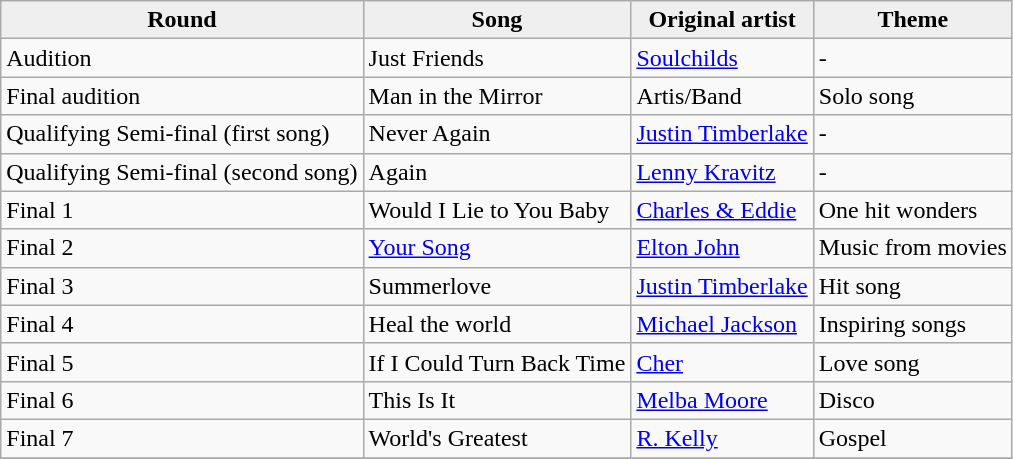<table class="wikitable">
<tr --->
<th STYLE="background:#efefef;">Round</th>
<th STYLE="background:#efefef;">Song</th>
<th STYLE="background:#efefef;">Original artist</th>
<th STYLE="background:#efefef;">Theme</th>
</tr>
<tr --->
<td>Audition</td>
<td>Just Friends</td>
<td><a href='#'>Soulchilds</a></td>
<td>-</td>
</tr>
<tr --->
<td>Final audition</td>
<td>Man in the Mirror</td>
<td>Artis/Band</td>
<td>Solo song</td>
</tr>
<tr --->
<td>Qualifying Semi-final (first song)</td>
<td>Never Again</td>
<td><a href='#'>Justin Timberlake</a></td>
<td>-</td>
</tr>
<tr --->
<td>Qualifying Semi-final (second song)</td>
<td>Again</td>
<td><a href='#'>Lenny Kravitz</a></td>
<td>-</td>
</tr>
<tr --->
<td>Final 1</td>
<td>Would I Lie to You Baby</td>
<td><a href='#'>Charles & Eddie</a></td>
<td>One hit wonders</td>
</tr>
<tr --->
<td>Final 2</td>
<td><a href='#'>Your Song</a></td>
<td><a href='#'>Elton John</a></td>
<td>Music from movies</td>
</tr>
<tr --->
<td>Final 3</td>
<td>Summerlove</td>
<td><a href='#'>Justin Timberlake</a></td>
<td>Hit song</td>
</tr>
<tr --->
<td>Final 4</td>
<td>Heal the world</td>
<td><a href='#'>Michael Jackson</a></td>
<td>Inspiring songs</td>
</tr>
<tr --->
<td>Final 5</td>
<td>If I Could Turn Back Time</td>
<td><a href='#'>Cher</a></td>
<td>Love song</td>
</tr>
<tr --->
<td>Final 6</td>
<td>This Is It</td>
<td><a href='#'>Melba Moore</a></td>
<td>Disco</td>
</tr>
<tr --->
<td>Final 7</td>
<td>World's Greatest</td>
<td><a href='#'>R. Kelly</a></td>
<td>Gospel</td>
</tr>
<tr --->
</tr>
</table>
